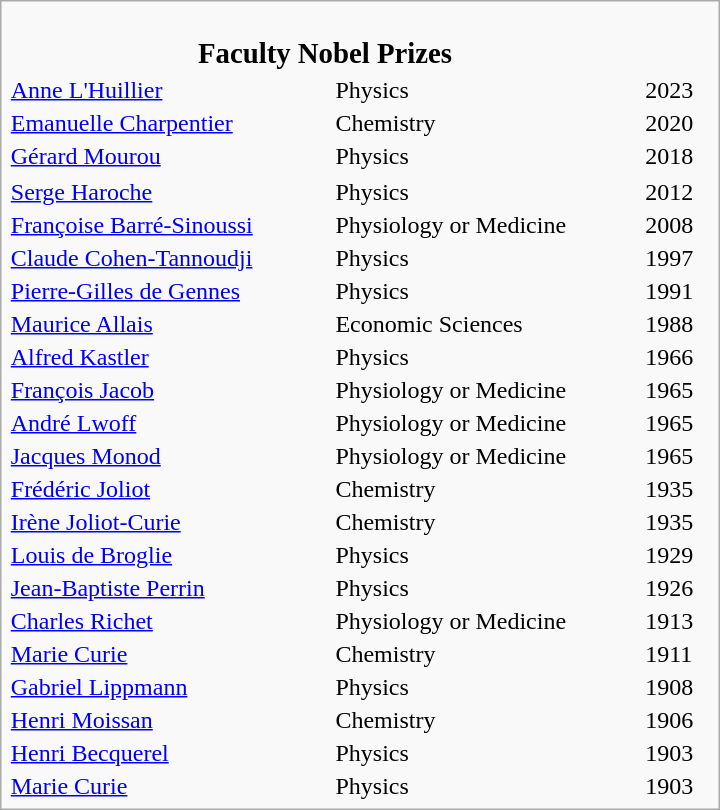<table class="infobox" style="width: 30em;">
<tr>
<th colspan="2" style="font-size: 100%; text-align: center;"><br><big>Faculty Nobel Prizes</big></th>
</tr>
<tr>
<td><a href='#'>Anne L'Huillier</a></td>
<td>Physics</td>
<td>2023</td>
</tr>
<tr>
<td><a href='#'>Emanuelle Charpentier</a></td>
<td>Chemistry</td>
<td>2020</td>
</tr>
<tr>
<td><a href='#'>Gérard Mourou</a></td>
<td>Physics</td>
<td>2018</td>
</tr>
<tr>
</tr>
<tr>
<td><a href='#'>Serge Haroche</a></td>
<td>Physics</td>
<td>2012</td>
</tr>
<tr>
<td><a href='#'>Françoise Barré-Sinoussi</a></td>
<td>Physiology or Medicine</td>
<td>2008</td>
</tr>
<tr>
<td><a href='#'>Claude Cohen-Tannoudji</a></td>
<td>Physics</td>
<td>1997</td>
</tr>
<tr>
<td><a href='#'>Pierre-Gilles de Gennes</a></td>
<td>Physics</td>
<td>1991</td>
</tr>
<tr>
<td><a href='#'>Maurice Allais</a></td>
<td>Economic Sciences</td>
<td>1988</td>
</tr>
<tr>
<td><a href='#'>Alfred Kastler</a></td>
<td>Physics</td>
<td>1966</td>
</tr>
<tr>
<td><a href='#'>François Jacob</a></td>
<td>Physiology or Medicine</td>
<td>1965</td>
</tr>
<tr>
<td><a href='#'>André Lwoff</a></td>
<td>Physiology or Medicine</td>
<td>1965</td>
</tr>
<tr>
<td><a href='#'>Jacques Monod</a></td>
<td>Physiology or Medicine</td>
<td>1965</td>
</tr>
<tr>
<td><a href='#'>Frédéric Joliot</a></td>
<td>Chemistry</td>
<td>1935</td>
</tr>
<tr>
<td><a href='#'>Irène Joliot-Curie</a></td>
<td>Chemistry</td>
<td>1935</td>
</tr>
<tr>
<td><a href='#'>Louis de Broglie</a></td>
<td>Physics</td>
<td>1929</td>
</tr>
<tr>
<td><a href='#'>Jean-Baptiste Perrin</a></td>
<td>Physics</td>
<td>1926</td>
</tr>
<tr>
<td><a href='#'>Charles Richet</a></td>
<td>Physiology or Medicine</td>
<td>1913</td>
</tr>
<tr>
<td><a href='#'>Marie Curie</a></td>
<td>Chemistry</td>
<td>1911</td>
</tr>
<tr>
<td><a href='#'>Gabriel Lippmann</a></td>
<td>Physics</td>
<td>1908</td>
</tr>
<tr>
<td><a href='#'>Henri Moissan</a></td>
<td>Chemistry</td>
<td>1906</td>
</tr>
<tr>
<td><a href='#'>Henri Becquerel</a></td>
<td>Physics</td>
<td>1903</td>
</tr>
<tr>
<td><a href='#'>Marie Curie</a></td>
<td>Physics</td>
<td>1903</td>
</tr>
</table>
